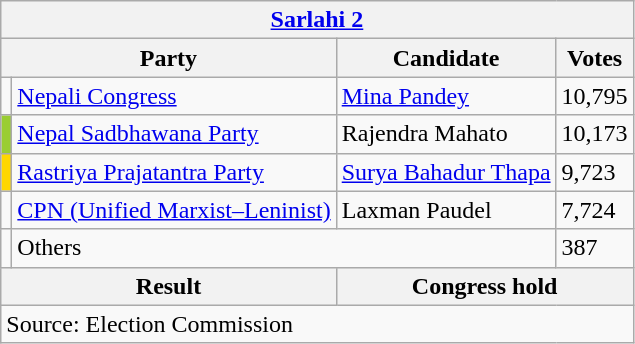<table class="wikitable">
<tr>
<th colspan="4"><a href='#'>Sarlahi 2</a></th>
</tr>
<tr>
<th colspan="2">Party</th>
<th>Candidate</th>
<th>Votes</th>
</tr>
<tr>
<td></td>
<td><a href='#'>Nepali Congress</a></td>
<td><a href='#'>Mina Pandey</a></td>
<td>10,795</td>
</tr>
<tr>
<td style="background-color:yellowgreen"></td>
<td><a href='#'>Nepal Sadbhawana Party</a></td>
<td>Rajendra Mahato</td>
<td>10,173</td>
</tr>
<tr>
<td style="background-color:gold"></td>
<td><a href='#'>Rastriya Prajatantra Party</a></td>
<td><a href='#'>Surya Bahadur Thapa</a></td>
<td>9,723</td>
</tr>
<tr>
<td></td>
<td><a href='#'>CPN (Unified Marxist–Leninist)</a></td>
<td>Laxman Paudel</td>
<td>7,724</td>
</tr>
<tr>
<td></td>
<td colspan="2">Others</td>
<td>387</td>
</tr>
<tr>
<th colspan="2">Result</th>
<th colspan="2">Congress hold</th>
</tr>
<tr>
<td colspan="4">Source: Election Commission</td>
</tr>
</table>
